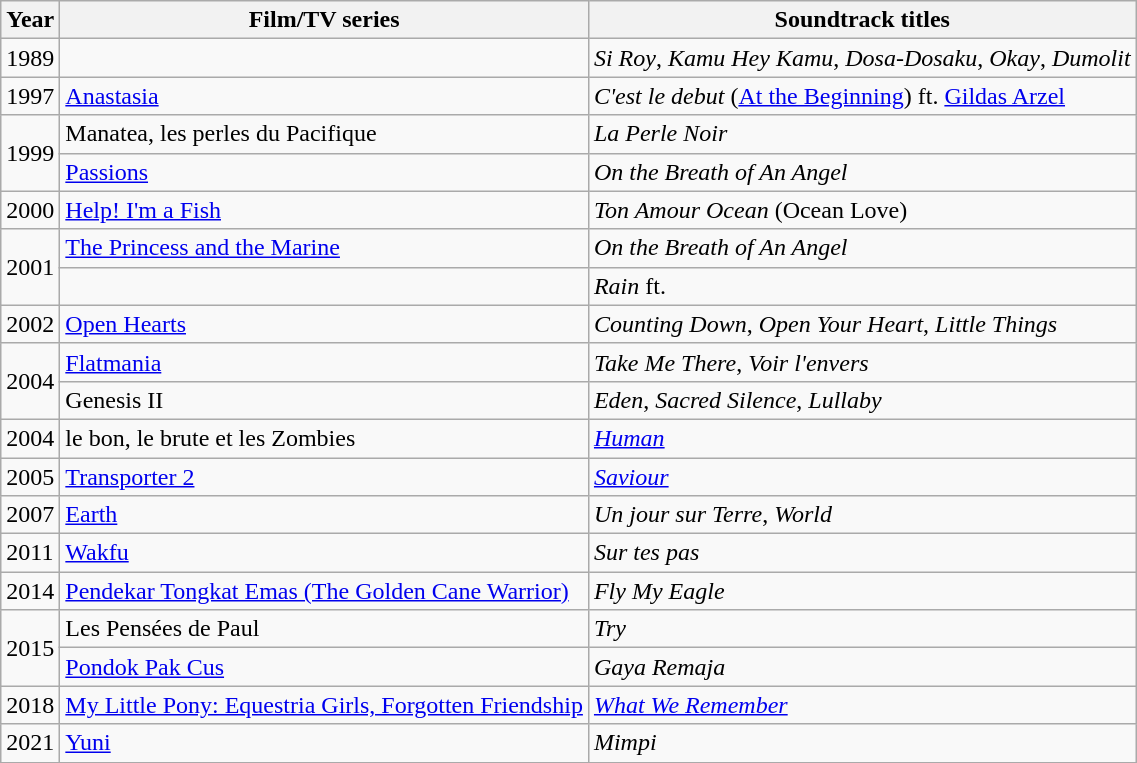<table class="wikitable sortable">
<tr>
<th>Year</th>
<th>Film/TV series</th>
<th>Soundtrack titles</th>
</tr>
<tr>
<td>1989</td>
<td></td>
<td><em>Si Roy</em>, <em>Kamu Hey Kamu</em>, <em>Dosa-Dosaku</em>, <em>Okay</em>, <em>Dumolit</em></td>
</tr>
<tr>
<td>1997</td>
<td><a href='#'>Anastasia</a></td>
<td><em>C'est le debut</em> (<a href='#'>At the Beginning</a>) ft. <a href='#'>Gildas Arzel</a></td>
</tr>
<tr>
<td rowspan="2">1999</td>
<td>Manatea, les perles du Pacifique</td>
<td><em>La Perle Noir</em></td>
</tr>
<tr>
<td><a href='#'>Passions</a></td>
<td><em>On the Breath of An Angel</em></td>
</tr>
<tr>
<td>2000</td>
<td><a href='#'>Help! I'm a Fish</a></td>
<td><em>Ton Amour Ocean</em> (Ocean Love)</td>
</tr>
<tr>
<td rowspan="2">2001</td>
<td><a href='#'>The Princess and the Marine</a></td>
<td><em>On the Breath of An Angel</em></td>
</tr>
<tr>
<td></td>
<td><em>Rain</em> ft. </td>
</tr>
<tr>
<td>2002</td>
<td><a href='#'>Open Hearts</a></td>
<td><em>Counting Down</em>, <em>Open Your Heart</em>, <em>Little Things</em></td>
</tr>
<tr>
<td rowspan="2">2004</td>
<td><a href='#'>Flatmania</a></td>
<td><em>Take Me There</em>, <em>Voir l'envers</em></td>
</tr>
<tr>
<td>Genesis II</td>
<td><em>Eden</em>, <em>Sacred Silence</em>, <em>Lullaby</em></td>
</tr>
<tr>
<td>2004</td>
<td>le bon, le brute et les Zombies</td>
<td><em><a href='#'>Human</a></em></td>
</tr>
<tr>
<td>2005</td>
<td><a href='#'>Transporter 2</a></td>
<td><em><a href='#'>Saviour</a></em></td>
</tr>
<tr>
<td>2007</td>
<td><a href='#'>Earth</a></td>
<td><em>Un jour sur Terre</em>, <em>World</em></td>
</tr>
<tr>
<td>2011</td>
<td><a href='#'>Wakfu</a></td>
<td><em>Sur tes pas</em></td>
</tr>
<tr>
<td>2014</td>
<td><a href='#'>Pendekar Tongkat Emas (The Golden Cane Warrior)</a></td>
<td><em>Fly My Eagle</em></td>
</tr>
<tr>
<td rowspan="2">2015</td>
<td>Les Pensées de Paul</td>
<td><em>Try</em></td>
</tr>
<tr>
<td><a href='#'>Pondok Pak Cus</a></td>
<td><em>Gaya Remaja</em></td>
</tr>
<tr>
<td>2018</td>
<td><a href='#'>My Little Pony: Equestria Girls, Forgotten Friendship</a></td>
<td><em><a href='#'>What We Remember</a></em></td>
</tr>
<tr>
<td>2021</td>
<td><a href='#'>Yuni</a></td>
<td><em>Mimpi</em></td>
</tr>
<tr>
</tr>
</table>
